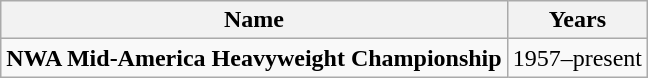<table class="wikitable">
<tr>
<th>Name</th>
<th>Years</th>
</tr>
<tr>
<td><strong>NWA Mid-America Heavyweight Championship</strong></td>
<td>1957–present</td>
</tr>
</table>
